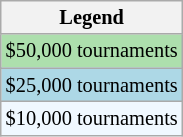<table class=wikitable style="font-size:85%">
<tr>
<th>Legend</th>
</tr>
<tr style="background:#addfad;">
<td>$50,000 tournaments</td>
</tr>
<tr style="background:lightblue;">
<td>$25,000 tournaments</td>
</tr>
<tr style="background:#f0f8ff;">
<td>$10,000 tournaments</td>
</tr>
</table>
